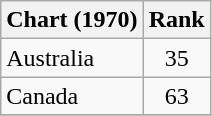<table class="wikitable">
<tr>
<th>Chart (1970)</th>
<th style="text-align:center;">Rank</th>
</tr>
<tr>
<td>Australia </td>
<td style="text-align:center;">35</td>
</tr>
<tr>
<td>Canada </td>
<td style="text-align:center;">63</td>
</tr>
<tr>
</tr>
</table>
